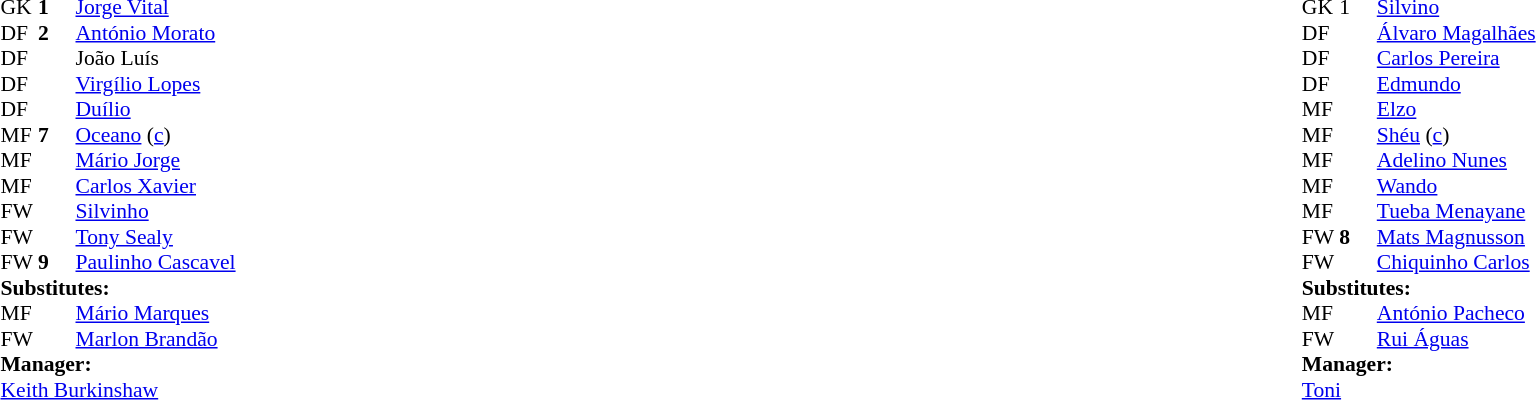<table width="100%">
<tr>
<td valign="top" width="50%"><br><table style="font-size: 90%" cellspacing="0" cellpadding="0">
<tr>
<td colspan="4"></td>
</tr>
<tr>
<th width=25></th>
<th width=25></th>
</tr>
<tr>
<td>GK</td>
<td><strong>1</strong></td>
<td> <a href='#'>Jorge Vital</a></td>
</tr>
<tr>
<td>DF</td>
<td><strong>2</strong></td>
<td> <a href='#'>António Morato</a></td>
<td></td>
<td></td>
</tr>
<tr>
<td>DF</td>
<td></td>
<td> João Luís</td>
</tr>
<tr>
<td>DF</td>
<td></td>
<td> <a href='#'>Virgílio Lopes</a></td>
</tr>
<tr>
<td>DF</td>
<td></td>
<td> <a href='#'>Duílio</a></td>
</tr>
<tr>
<td>MF</td>
<td><strong>7</strong></td>
<td> <a href='#'>Oceano</a> (<a href='#'>c</a>)</td>
</tr>
<tr>
<td>MF</td>
<td></td>
<td> <a href='#'>Mário Jorge</a></td>
</tr>
<tr>
<td>MF</td>
<td></td>
<td> <a href='#'>Carlos Xavier</a></td>
<td></td>
<td></td>
</tr>
<tr>
<td>FW</td>
<td></td>
<td> <a href='#'>Silvinho</a></td>
</tr>
<tr>
<td>FW</td>
<td></td>
<td> <a href='#'>Tony Sealy</a></td>
<td></td>
<td></td>
</tr>
<tr>
<td>FW</td>
<td><strong>9</strong></td>
<td> <a href='#'>Paulinho Cascavel</a></td>
</tr>
<tr>
<td colspan=3><strong>Substitutes:</strong></td>
</tr>
<tr>
<td>MF</td>
<td></td>
<td> <a href='#'>Mário Marques</a></td>
<td></td>
<td></td>
</tr>
<tr>
<td>FW</td>
<td></td>
<td> <a href='#'>Marlon Brandão</a></td>
<td></td>
<td></td>
</tr>
<tr>
<td colspan=3><strong>Manager:</strong></td>
</tr>
<tr>
<td colspan=4> <a href='#'>Keith Burkinshaw</a></td>
</tr>
</table>
</td>
<td valign="top"></td>
<td valign="top" width="50%"><br><table style="font-size: 90%" cellspacing="0" cellpadding="0" align=center>
<tr>
<td colspan="4"></td>
</tr>
<tr>
<th width=25></th>
<th width=25></th>
</tr>
<tr>
<td>GK</td>
<td>1</td>
<td> <a href='#'>Silvino</a></td>
</tr>
<tr>
<td>DF</td>
<td></td>
<td> <a href='#'>Álvaro Magalhães</a></td>
</tr>
<tr>
<td>DF</td>
<td></td>
<td> <a href='#'>Carlos Pereira</a></td>
</tr>
<tr>
<td>DF</td>
<td></td>
<td> <a href='#'>Edmundo</a></td>
</tr>
<tr>
<td>MF</td>
<td></td>
<td> <a href='#'>Elzo</a></td>
</tr>
<tr>
<td>MF</td>
<td></td>
<td> <a href='#'>Shéu</a> (<a href='#'>c</a>)</td>
<td></td>
<td></td>
</tr>
<tr>
<td>MF</td>
<td></td>
<td> <a href='#'>Adelino Nunes</a></td>
</tr>
<tr>
<td>MF</td>
<td></td>
<td> <a href='#'>Wando</a></td>
<td></td>
<td></td>
</tr>
<tr>
<td>MF</td>
<td></td>
<td> <a href='#'>Tueba Menayane</a></td>
<td></td>
<td></td>
</tr>
<tr>
<td>FW</td>
<td><strong>8</strong></td>
<td> <a href='#'>Mats Magnusson</a></td>
</tr>
<tr>
<td>FW</td>
<td></td>
<td> <a href='#'>Chiquinho Carlos</a></td>
</tr>
<tr>
<td colspan=3><strong>Substitutes:</strong></td>
</tr>
<tr>
<td>MF</td>
<td></td>
<td> <a href='#'>António Pacheco</a></td>
<td></td>
<td></td>
</tr>
<tr>
<td>FW</td>
<td></td>
<td> <a href='#'>Rui Águas</a></td>
<td></td>
<td></td>
</tr>
<tr>
<td colspan=3><strong>Manager:</strong></td>
</tr>
<tr>
<td colspan=4> <a href='#'>Toni</a></td>
</tr>
</table>
</td>
</tr>
</table>
